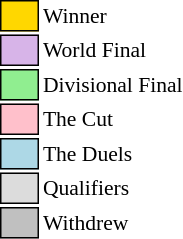<table class="toccolours" style="font-size: 90%; white-space: nowrap;">
<tr>
<td style="background:gold; border:1px solid black;">      </td>
<td>Winner</td>
</tr>
<tr>
<td style="background:#D7B4E8; border:1px solid black;">      </td>
<td>World Final</td>
</tr>
<tr>
<td style="background:lightgreen; border:1px solid black;">      </td>
<td>Divisional Final</td>
</tr>
<tr>
<td style="background:pink; border:1px solid black;">      </td>
<td>The Cut</td>
</tr>
<tr>
<td style="background:lightblue; border:1px solid black;">      </td>
<td>The Duels</td>
</tr>
<tr>
<td style="background:#DCDCDC; border:1px solid black;">      </td>
<td>Qualifiers</td>
</tr>
<tr>
<td style="background:silver; border:1px solid black;">      </td>
<td>Withdrew</td>
</tr>
</table>
